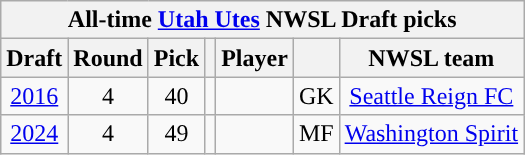<table class="wikitable sortable" style="text-align: center;">
<tr>
<th colspan="7" style="background:#">All-time <a href='#'><span>Utah Utes</span></a> NWSL Draft picks</th>
</tr>
<tr>
<th scope="col">Draft</th>
<th scope="col">Round</th>
<th scope="col">Pick</th>
<th scope="col"></th>
<th scope="col">Player</th>
<th scope="col"></th>
<th scope="col">NWSL team</th>
</tr>
<tr>
<td><a href='#'>2016</a></td>
<td>4</td>
<td>40</td>
<td></td>
<td></td>
<td>GK</td>
<td><a href='#'>Seattle Reign FC</a></td>
</tr>
<tr>
<td><a href='#'>2024</a></td>
<td>4</td>
<td>49</td>
<td></td>
<td></td>
<td>MF</td>
<td><a href='#'>Washington Spirit</a></td>
</tr>
</table>
